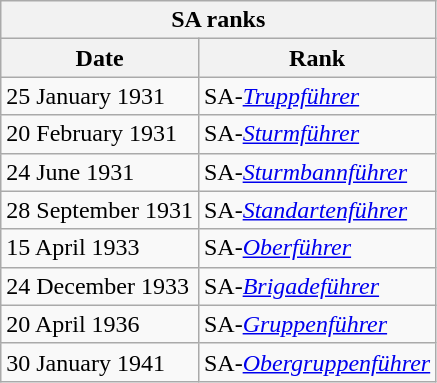<table class="wikitable float-right">
<tr>
<th colspan="2">SA ranks</th>
</tr>
<tr>
<th>Date</th>
<th>Rank</th>
</tr>
<tr>
<td>25 January 1931</td>
<td>SA-<em><a href='#'>Truppführer</a></em></td>
</tr>
<tr>
<td>20 February 1931</td>
<td>SA-<em><a href='#'>Sturmführer</a></em></td>
</tr>
<tr>
<td>24 June 1931</td>
<td>SA-<em><a href='#'>Sturmbannführer</a></em></td>
</tr>
<tr>
<td>28 September 1931</td>
<td>SA-<em><a href='#'>Standartenführer</a></em></td>
</tr>
<tr>
<td>15 April 1933</td>
<td>SA-<em><a href='#'>Oberführer</a></em></td>
</tr>
<tr>
<td>24 December 1933</td>
<td>SA-<em><a href='#'>Brigadeführer</a></em></td>
</tr>
<tr>
<td>20 April 1936</td>
<td>SA-<em><a href='#'>Gruppenführer</a></em></td>
</tr>
<tr>
<td>30 January 1941</td>
<td>SA-<em><a href='#'>Obergruppenführer</a></em></td>
</tr>
</table>
